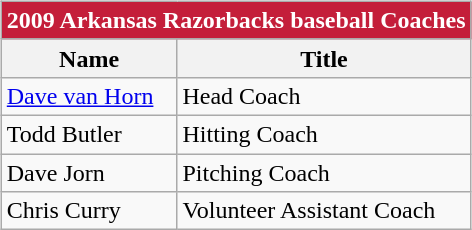<table border="0" cellpadding="3">
<tr>
<td valign="top"><br><table class="wikitable">
<tr>
<td colspan="2" style="background-color: #C41E3A; color: #FFFFFF"><strong>2009 Arkansas Razorbacks baseball Coaches</strong></td>
</tr>
<tr>
<th>Name</th>
<th>Title</th>
</tr>
<tr>
<td><a href='#'>Dave van Horn</a></td>
<td>Head Coach</td>
</tr>
<tr>
<td>Todd Butler</td>
<td>Hitting Coach</td>
</tr>
<tr>
<td>Dave Jorn</td>
<td>Pitching Coach</td>
</tr>
<tr>
<td>Chris Curry</td>
<td>Volunteer Assistant Coach</td>
</tr>
</table>
</td>
<td valign="top"><br></td>
<td valign="top"><br></td>
</tr>
</table>
